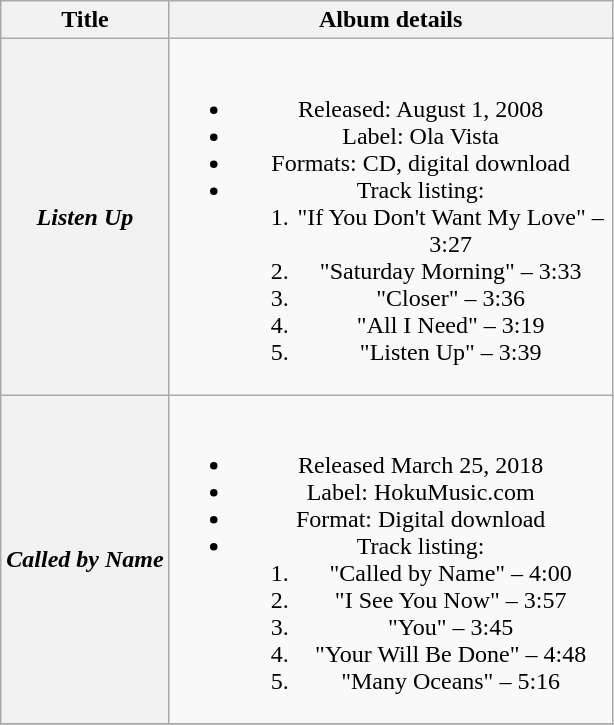<table class="wikitable plainrowheaders" style="text-align:center;">
<tr>
<th scope="col">Title</th>
<th scope="col" style="width:18em;">Album details</th>
</tr>
<tr>
<th scope="row"><em>Listen Up</em></th>
<td><br><ul><li>Released: August 1, 2008</li><li>Label: Ola Vista</li><li>Formats: CD, digital download</li><li>Track listing:<ol><li>"If You Don't Want My Love" – 3:27</li><li>"Saturday Morning" – 3:33</li><li>"Closer" – 3:36</li><li>"All I Need" – 3:19</li><li>"Listen Up" – 3:39</li></ol></li></ul></td>
</tr>
<tr>
<th scope="row"><em>Called by Name</em></th>
<td><br><ul><li>Released March 25, 2018</li><li>Label: HokuMusic.com</li><li>Format: Digital download</li><li>Track listing:<ol><li>"Called by Name" – 4:00</li><li>"I See You Now" – 3:57</li><li>"You" – 3:45</li><li>"Your Will Be Done" – 4:48</li><li>"Many Oceans" – 5:16</li></ol></li></ul></td>
</tr>
<tr>
</tr>
</table>
